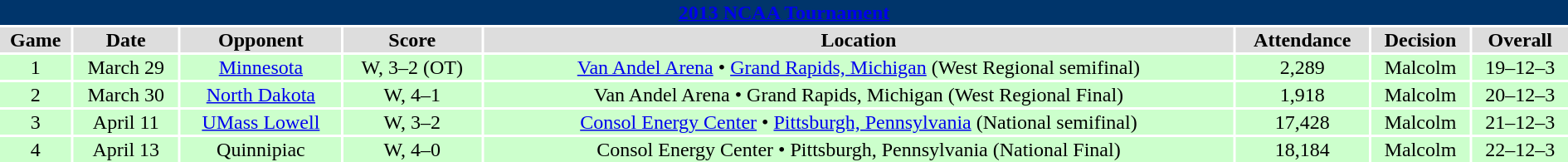<table class="toccolours" width=100% style="clear:both; margin:1.5em auto; text-align:center;">
<tr>
<th colspan=12 style="color:white; background:#00356B"><a href='#'><span>2013 NCAA Tournament</span></a></th>
</tr>
<tr align="center"  bgcolor="#dddddd">
<th>Game</th>
<th>Date</th>
<th>Opponent</th>
<th>Score</th>
<th>Location</th>
<th>Attendance</th>
<th>Decision</th>
<th>Overall</th>
</tr>
<tr align="center" bgcolor="#ccffcc">
<td>1</td>
<td>March 29</td>
<td><a href='#'>Minnesota</a></td>
<td>W, 3–2 (OT)</td>
<td><a href='#'>Van Andel Arena</a> • <a href='#'>Grand Rapids, Michigan</a> (West Regional semifinal)</td>
<td>2,289</td>
<td>Malcolm</td>
<td>19–12–3</td>
</tr>
<tr align="center" bgcolor="#ccffcc">
<td>2</td>
<td>March 30</td>
<td><a href='#'>North Dakota</a></td>
<td>W, 4–1</td>
<td>Van Andel Arena • Grand Rapids, Michigan (West Regional Final)</td>
<td>1,918</td>
<td>Malcolm</td>
<td>20–12–3</td>
</tr>
<tr align="center" bgcolor="#ccffcc">
<td>3</td>
<td>April 11</td>
<td><a href='#'>UMass Lowell</a></td>
<td>W, 3–2</td>
<td><a href='#'>Consol Energy Center</a> • <a href='#'>Pittsburgh, Pennsylvania</a> (National semifinal)</td>
<td>17,428</td>
<td>Malcolm</td>
<td>21–12–3</td>
</tr>
<tr align="center" bgcolor="#ccffcc">
<td>4</td>
<td>April 13</td>
<td>Quinnipiac</td>
<td>W, 4–0</td>
<td>Consol Energy Center • Pittsburgh, Pennsylvania (National Final)</td>
<td>18,184</td>
<td>Malcolm</td>
<td>22–12–3</td>
</tr>
</table>
